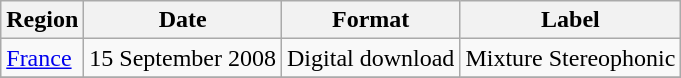<table class=wikitable>
<tr>
<th>Region</th>
<th>Date</th>
<th>Format</th>
<th>Label</th>
</tr>
<tr>
<td><a href='#'>France</a></td>
<td>15 September 2008</td>
<td>Digital download</td>
<td>Mixture Stereophonic</td>
</tr>
<tr>
</tr>
</table>
